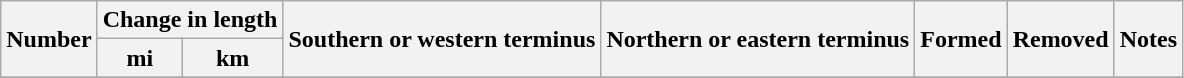<table class="wikitable sortable plainrowheaders">
<tr>
<th scope="col" rowspan=2>Number</th>
<th colspan=2 class=unsortable>Change in length</th>
<th scope="col" class="unsortable" rowspan=2>Southern or western terminus</th>
<th scope="col" class="unsortable" rowspan=2>Northern or eastern terminus</th>
<th scope="col" data-sort-type="date" rowspan=2>Formed</th>
<th scope="col" data-sort-type="date" rowspan=2>Removed</th>
<th scope="col" class="unsortable" rowspan=2>Notes</th>
</tr>
<tr>
<th scope="col" data-sort-type="number">mi</th>
<th scope="col" data-sort-type="number">km</th>
</tr>
<tr>
</tr>
</table>
